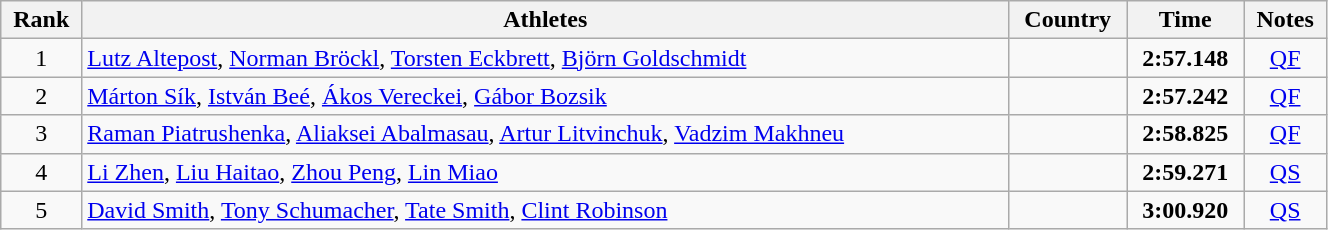<table class="wikitable sortable" width=70% style="text-align:center">
<tr>
<th>Rank</th>
<th>Athletes</th>
<th>Country</th>
<th>Time</th>
<th>Notes</th>
</tr>
<tr>
<td>1</td>
<td align=left><a href='#'>Lutz Altepost</a>, <a href='#'>Norman Bröckl</a>, <a href='#'>Torsten Eckbrett</a>, <a href='#'>Björn Goldschmidt</a></td>
<td align=left></td>
<td><strong>2:57.148</strong></td>
<td><a href='#'>QF</a></td>
</tr>
<tr>
<td>2</td>
<td align=left><a href='#'>Márton Sík</a>, <a href='#'>István Beé</a>, <a href='#'>Ákos Vereckei</a>, <a href='#'>Gábor Bozsik</a></td>
<td align=left></td>
<td><strong>2:57.242</strong></td>
<td><a href='#'>QF</a></td>
</tr>
<tr>
<td>3</td>
<td align=left><a href='#'>Raman Piatrushenka</a>, <a href='#'>Aliaksei Abalmasau</a>, <a href='#'>Artur Litvinchuk</a>, <a href='#'>Vadzim Makhneu</a></td>
<td align=left></td>
<td><strong>2:58.825 </strong></td>
<td><a href='#'>QF</a></td>
</tr>
<tr>
<td>4</td>
<td align=left><a href='#'>Li Zhen</a>, <a href='#'>Liu Haitao</a>, <a href='#'>Zhou Peng</a>, <a href='#'>Lin Miao</a></td>
<td align=left></td>
<td><strong>2:59.271</strong></td>
<td><a href='#'>QS</a></td>
</tr>
<tr>
<td>5</td>
<td align=left><a href='#'>David Smith</a>, <a href='#'>Tony Schumacher</a>, <a href='#'>Tate Smith</a>, <a href='#'>Clint Robinson</a></td>
<td align=left></td>
<td><strong>3:00.920</strong></td>
<td><a href='#'>QS</a></td>
</tr>
</table>
